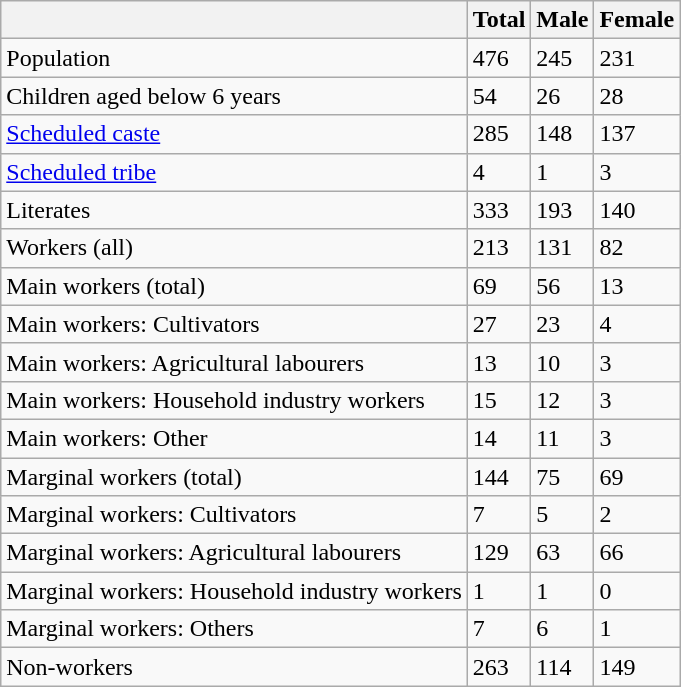<table class="wikitable sortable">
<tr>
<th></th>
<th>Total</th>
<th>Male</th>
<th>Female</th>
</tr>
<tr>
<td>Population</td>
<td>476</td>
<td>245</td>
<td>231</td>
</tr>
<tr>
<td>Children aged below 6 years</td>
<td>54</td>
<td>26</td>
<td>28</td>
</tr>
<tr>
<td><a href='#'>Scheduled caste</a></td>
<td>285</td>
<td>148</td>
<td>137</td>
</tr>
<tr>
<td><a href='#'>Scheduled tribe</a></td>
<td>4</td>
<td>1</td>
<td>3</td>
</tr>
<tr>
<td>Literates</td>
<td>333</td>
<td>193</td>
<td>140</td>
</tr>
<tr>
<td>Workers (all)</td>
<td>213</td>
<td>131</td>
<td>82</td>
</tr>
<tr>
<td>Main workers (total)</td>
<td>69</td>
<td>56</td>
<td>13</td>
</tr>
<tr>
<td>Main workers: Cultivators</td>
<td>27</td>
<td>23</td>
<td>4</td>
</tr>
<tr>
<td>Main workers: Agricultural labourers</td>
<td>13</td>
<td>10</td>
<td>3</td>
</tr>
<tr>
<td>Main workers: Household industry workers</td>
<td>15</td>
<td>12</td>
<td>3</td>
</tr>
<tr>
<td>Main workers: Other</td>
<td>14</td>
<td>11</td>
<td>3</td>
</tr>
<tr>
<td>Marginal workers (total)</td>
<td>144</td>
<td>75</td>
<td>69</td>
</tr>
<tr>
<td>Marginal workers: Cultivators</td>
<td>7</td>
<td>5</td>
<td>2</td>
</tr>
<tr>
<td>Marginal workers: Agricultural labourers</td>
<td>129</td>
<td>63</td>
<td>66</td>
</tr>
<tr>
<td>Marginal workers: Household industry workers</td>
<td>1</td>
<td>1</td>
<td>0</td>
</tr>
<tr>
<td>Marginal workers: Others</td>
<td>7</td>
<td>6</td>
<td>1</td>
</tr>
<tr>
<td>Non-workers</td>
<td>263</td>
<td>114</td>
<td>149</td>
</tr>
</table>
